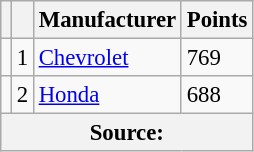<table class="wikitable" style="font-size: 95%;">
<tr>
<th scope="col"></th>
<th scope="col"></th>
<th scope="col">Manufacturer</th>
<th scope="col">Points</th>
</tr>
<tr>
<td align="left"></td>
<td align="center">1</td>
<td><a href='#'>Chevrolet</a></td>
<td>769</td>
</tr>
<tr>
<td align="left"></td>
<td align="center">2</td>
<td><a href='#'>Honda</a></td>
<td>688</td>
</tr>
<tr>
<th colspan=4>Source:</th>
</tr>
</table>
